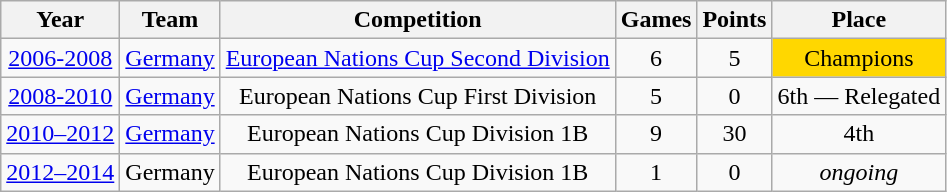<table class="wikitable">
<tr>
<th>Year</th>
<th>Team</th>
<th>Competition</th>
<th>Games</th>
<th>Points</th>
<th>Place</th>
</tr>
<tr align="center">
<td><a href='#'>2006-2008</a></td>
<td><a href='#'>Germany</a></td>
<td><a href='#'>European Nations Cup Second Division</a></td>
<td>6</td>
<td>5</td>
<td bgcolor="#FFD700">Champions</td>
</tr>
<tr align="center">
<td><a href='#'>2008-2010</a></td>
<td><a href='#'>Germany</a></td>
<td>European Nations Cup First Division</td>
<td>5</td>
<td>0</td>
<td>6th — Relegated</td>
</tr>
<tr align="center">
<td><a href='#'>2010–2012</a></td>
<td><a href='#'>Germany</a></td>
<td>European Nations Cup Division 1B</td>
<td>9</td>
<td>30</td>
<td>4th</td>
</tr>
<tr align="center">
<td><a href='#'>2012–2014</a></td>
<td>Germany</td>
<td>European Nations Cup Division 1B</td>
<td>1</td>
<td>0</td>
<td><em>ongoing</em></td>
</tr>
</table>
